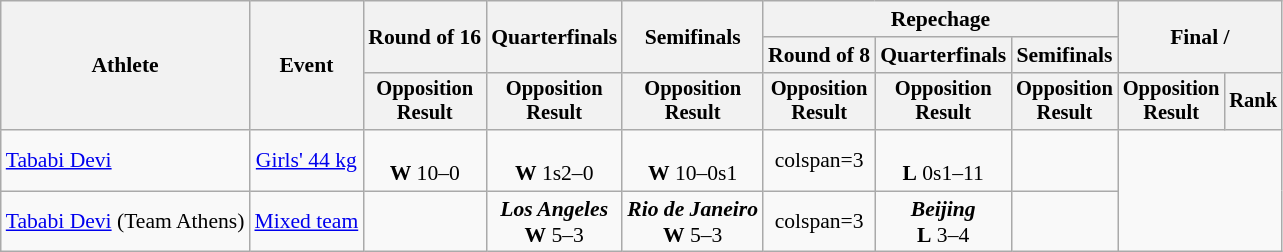<table class=wikitable style="text-align:center; font-size:90%">
<tr>
<th rowspan="3">Athlete</th>
<th rowspan="3">Event</th>
<th rowspan="2">Round of 16</th>
<th rowspan="2">Quarterfinals</th>
<th rowspan="2">Semifinals</th>
<th colspan="3">Repechage</th>
<th rowspan="2" colspan="2">Final / </th>
</tr>
<tr>
<th>Round of 8</th>
<th>Quarterfinals</th>
<th>Semifinals</th>
</tr>
<tr style="font-size:95%">
<th>Opposition<br>Result</th>
<th>Opposition<br>Result</th>
<th>Opposition<br>Result</th>
<th>Opposition<br>Result</th>
<th>Opposition<br>Result</th>
<th>Opposition<br>Result</th>
<th>Opposition<br>Result</th>
<th>Rank</th>
</tr>
<tr>
<td align=left><a href='#'>Tababi Devi</a></td>
<td><a href='#'>Girls' 44 kg</a></td>
<td><br><strong>W</strong> 10–0</td>
<td><br><strong>W</strong> 1s2–0</td>
<td><br><strong>W</strong> 10–0s1</td>
<td>colspan=3 </td>
<td><br><strong>L</strong> 0s1–11</td>
<td></td>
</tr>
<tr>
<td align=left><a href='#'>Tababi Devi</a> (Team Athens)</td>
<td><a href='#'>Mixed team</a></td>
<td></td>
<td><strong><em>Los Angeles</em></strong><br><strong>W</strong> 5–3</td>
<td><strong><em>Rio de Janeiro</em></strong><br><strong>W</strong> 5–3</td>
<td>colspan=3 </td>
<td><strong><em>Beijing</em></strong><br><strong>L</strong> 3–4</td>
<td></td>
</tr>
</table>
